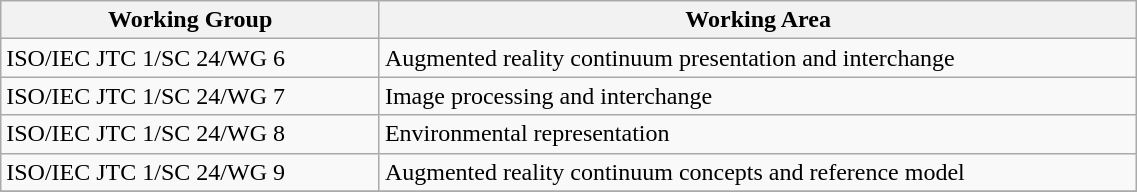<table class="wikitable" width="60%">
<tr>
<th width="20%">Working Group</th>
<th width="40%">Working Area</th>
</tr>
<tr>
<td>ISO/IEC JTC 1/SC 24/WG 6</td>
<td>Augmented reality continuum presentation and interchange</td>
</tr>
<tr>
<td>ISO/IEC JTC 1/SC 24/WG 7</td>
<td>Image processing and interchange</td>
</tr>
<tr>
<td>ISO/IEC JTC 1/SC 24/WG 8</td>
<td>Environmental representation</td>
</tr>
<tr>
<td>ISO/IEC JTC 1/SC 24/WG 9</td>
<td>Augmented reality continuum concepts and reference model</td>
</tr>
<tr>
</tr>
</table>
